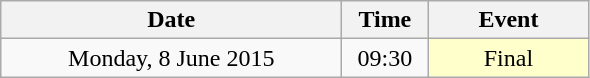<table class = "wikitable" style="text-align:center;">
<tr>
<th width=220>Date</th>
<th width=50>Time</th>
<th width=100>Event</th>
</tr>
<tr>
<td>Monday, 8 June 2015</td>
<td>09:30</td>
<td bgcolor=ffffcc>Final</td>
</tr>
</table>
